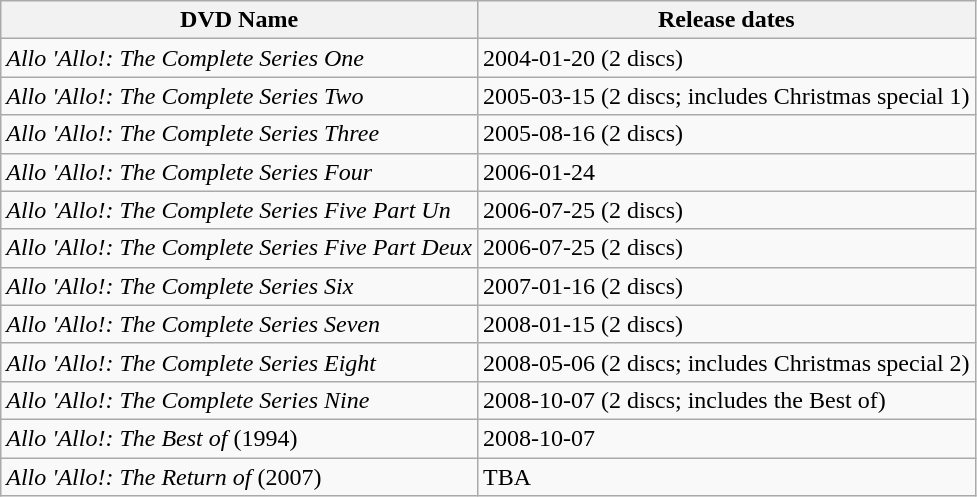<table class="wikitable">
<tr>
<th>DVD Name</th>
<th>Release dates</th>
</tr>
<tr>
<td><em>Allo 'Allo!: The Complete Series One</em></td>
<td>2004-01-20 (2 discs)</td>
</tr>
<tr>
<td><em>Allo 'Allo!: The Complete Series Two</em></td>
<td>2005-03-15 (2 discs; includes Christmas special 1)</td>
</tr>
<tr>
<td><em>Allo 'Allo!: The Complete Series Three</em></td>
<td>2005-08-16 (2 discs)</td>
</tr>
<tr>
<td><em>Allo 'Allo!: The Complete Series Four</em></td>
<td>2006-01-24</td>
</tr>
<tr>
<td><em>Allo 'Allo!: The Complete Series Five Part Un</em></td>
<td>2006-07-25 (2 discs)</td>
</tr>
<tr>
<td><em>Allo 'Allo!: The Complete Series Five Part Deux</em></td>
<td>2006-07-25 (2 discs)</td>
</tr>
<tr>
<td><em>Allo 'Allo!: The Complete Series Six</em></td>
<td>2007-01-16 (2 discs)</td>
</tr>
<tr>
<td><em>Allo 'Allo!: The Complete Series Seven</em></td>
<td>2008-01-15 (2 discs)</td>
</tr>
<tr>
<td><em>Allo 'Allo!: The Complete Series Eight</em></td>
<td>2008-05-06 (2 discs; includes Christmas special 2)</td>
</tr>
<tr>
<td><em>Allo 'Allo!: The Complete Series Nine</em></td>
<td>2008-10-07 (2 discs; includes the Best of)</td>
</tr>
<tr>
<td><em>Allo 'Allo!: The Best of</em> (1994)</td>
<td>2008-10-07</td>
</tr>
<tr>
<td><em>Allo 'Allo!: The Return of</em> (2007)</td>
<td>TBA</td>
</tr>
</table>
